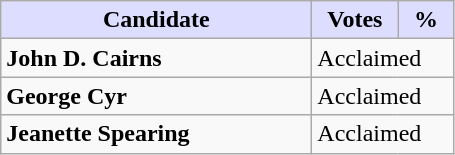<table class="wikitable">
<tr>
<th style="background:#ddf; width:200px;">Candidate</th>
<th style="background:#ddf; width:50px;">Votes</th>
<th style="background:#ddf; width:30px;">%</th>
</tr>
<tr>
<td><strong>John D. Cairns</strong></td>
<td colspan="2">Acclaimed</td>
</tr>
<tr>
<td><strong>George Cyr</strong></td>
<td colspan="2">Acclaimed</td>
</tr>
<tr>
<td><strong>Jeanette Spearing</strong></td>
<td colspan="2">Acclaimed</td>
</tr>
</table>
